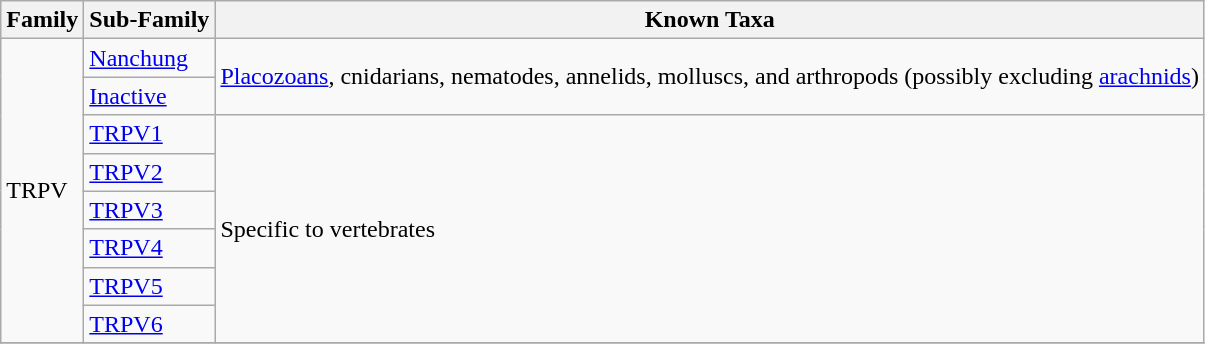<table class="wikitable">
<tr>
<th>Family</th>
<th>Sub-Family</th>
<th>Known Taxa </th>
</tr>
<tr>
<td rowspan="8">TRPV</td>
<td><a href='#'>Nanchung</a></td>
<td rowspan="2"><a href='#'>Placozoans</a>, cnidarians, nematodes, annelids, molluscs, and arthropods (possibly excluding <a href='#'>arachnids</a>)</td>
</tr>
<tr>
<td><a href='#'>Inactive</a></td>
</tr>
<tr>
<td><a href='#'>TRPV1</a></td>
<td rowspan="6">Specific to vertebrates</td>
</tr>
<tr>
<td><a href='#'>TRPV2</a></td>
</tr>
<tr>
<td><a href='#'>TRPV3</a></td>
</tr>
<tr>
<td><a href='#'>TRPV4</a></td>
</tr>
<tr>
<td><a href='#'>TRPV5</a></td>
</tr>
<tr>
<td><a href='#'>TRPV6</a></td>
</tr>
<tr>
</tr>
</table>
